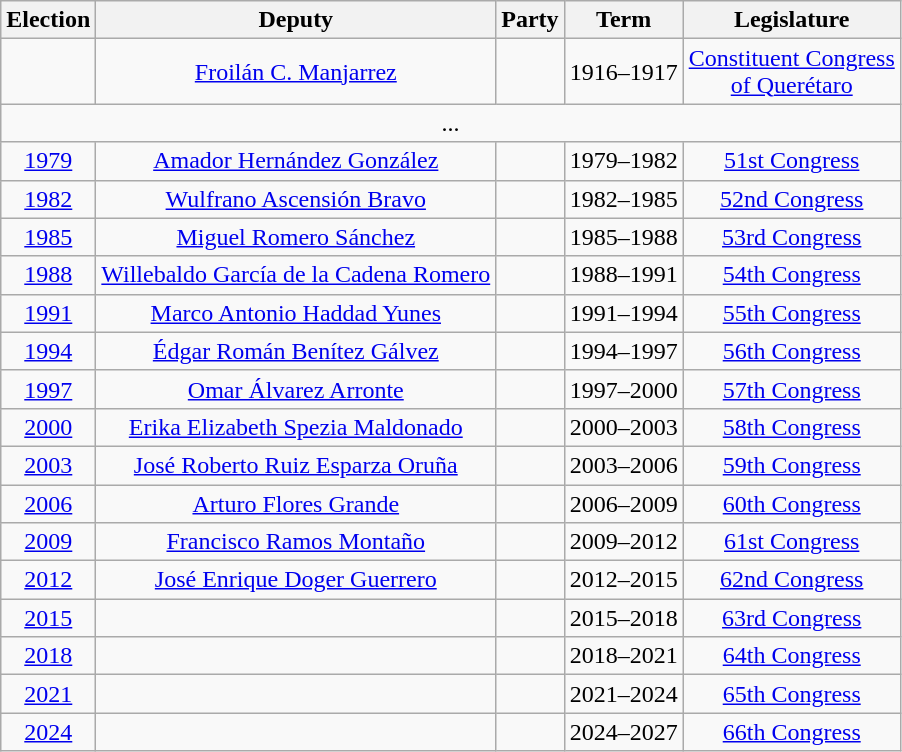<table class="wikitable sortable" style="text-align: center">
<tr>
<th>Election</th>
<th class="unsortable">Deputy</th>
<th class="unsortable">Party</th>
<th class="unsortable">Term</th>
<th class="unsortable">Legislature</th>
</tr>
<tr>
<td></td>
<td><a href='#'>Froilán C. Manjarrez</a></td>
<td></td>
<td>1916–1917</td>
<td><a href='#'>Constituent Congress<br>of Querétaro</a></td>
</tr>
<tr>
<td colspan=6> ...</td>
</tr>
<tr>
<td><a href='#'>1979</a></td>
<td><a href='#'>Amador Hernández González</a></td>
<td></td>
<td>1979–1982</td>
<td><a href='#'>51st Congress</a></td>
</tr>
<tr>
<td><a href='#'>1982</a></td>
<td><a href='#'>Wulfrano Ascensión Bravo</a></td>
<td></td>
<td>1982–1985</td>
<td><a href='#'>52nd Congress</a></td>
</tr>
<tr>
<td><a href='#'>1985</a></td>
<td><a href='#'>Miguel Romero Sánchez</a></td>
<td></td>
<td>1985–1988</td>
<td><a href='#'>53rd Congress</a></td>
</tr>
<tr>
<td><a href='#'>1988</a></td>
<td><a href='#'>Willebaldo García de la Cadena Romero</a></td>
<td></td>
<td>1988–1991</td>
<td><a href='#'>54th Congress</a></td>
</tr>
<tr>
<td><a href='#'>1991</a></td>
<td><a href='#'>Marco Antonio Haddad Yunes</a></td>
<td></td>
<td>1991–1994</td>
<td><a href='#'>55th Congress</a></td>
</tr>
<tr>
<td><a href='#'>1994</a></td>
<td><a href='#'>Édgar Román Benítez Gálvez</a></td>
<td></td>
<td>1994–1997</td>
<td><a href='#'>56th Congress</a></td>
</tr>
<tr>
<td><a href='#'>1997</a></td>
<td><a href='#'>Omar Álvarez Arronte</a></td>
<td></td>
<td>1997–2000</td>
<td><a href='#'>57th Congress</a></td>
</tr>
<tr>
<td><a href='#'>2000</a></td>
<td><a href='#'>Erika Elizabeth Spezia Maldonado</a></td>
<td></td>
<td>2000–2003</td>
<td><a href='#'>58th Congress</a></td>
</tr>
<tr>
<td><a href='#'>2003</a></td>
<td><a href='#'>José Roberto Ruiz Esparza Oruña</a></td>
<td> </td>
<td>2003–2006</td>
<td><a href='#'>59th Congress</a></td>
</tr>
<tr>
<td><a href='#'>2006</a></td>
<td><a href='#'>Arturo Flores Grande</a></td>
<td></td>
<td>2006–2009</td>
<td><a href='#'>60th Congress</a></td>
</tr>
<tr>
<td><a href='#'>2009</a></td>
<td><a href='#'>Francisco Ramos Montaño</a></td>
<td></td>
<td>2009–2012</td>
<td><a href='#'>61st Congress</a></td>
</tr>
<tr>
<td><a href='#'>2012</a></td>
<td><a href='#'>José Enrique Doger Guerrero</a></td>
<td></td>
<td>2012–2015</td>
<td><a href='#'>62nd Congress</a></td>
</tr>
<tr>
<td><a href='#'>2015</a></td>
<td></td>
<td></td>
<td>2015–2018</td>
<td><a href='#'>63rd Congress</a></td>
</tr>
<tr>
<td><a href='#'>2018</a></td>
<td></td>
<td></td>
<td>2018–2021</td>
<td><a href='#'>64th Congress</a></td>
</tr>
<tr>
<td><a href='#'>2021</a></td>
<td></td>
<td></td>
<td>2021–2024</td>
<td><a href='#'>65th Congress</a></td>
</tr>
<tr>
<td><a href='#'>2024</a></td>
<td></td>
<td></td>
<td>2024–2027</td>
<td><a href='#'>66th Congress</a></td>
</tr>
</table>
